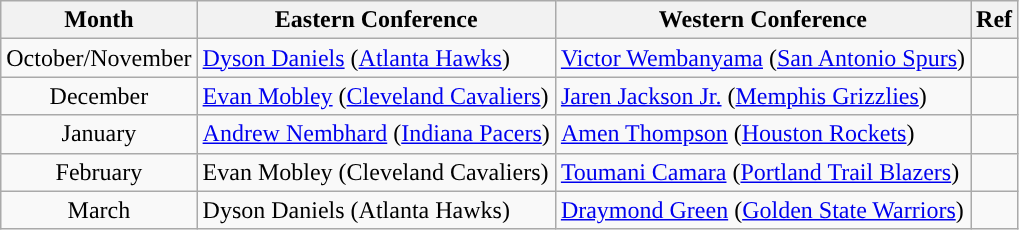<table class="wikitable sortable" style="text-align:left;">
<tr>
<th>Month</th>
<th>Eastern Conference</th>
<th>Western Conference</th>
<th class=unsortable>Ref</th>
</tr>
<tr>
<td style="text-align:center;">October/November</td>
<td><a href='#'>Dyson Daniels</a> (<a href='#'>Atlanta Hawks</a>) </td>
<td><a href='#'>Victor Wembanyama</a> (<a href='#'>San Antonio Spurs</a>) </td>
<td style="text-align:center;"></td>
</tr>
<tr>
<td style="text-align:center;">December</td>
<td><a href='#'>Evan Mobley</a> (<a href='#'>Cleveland Cavaliers</a>) </td>
<td><a href='#'>Jaren Jackson Jr.</a> (<a href='#'>Memphis Grizzlies</a>) </td>
<td style="text-align:center;"></td>
</tr>
<tr>
<td style="text-align:center;">January</td>
<td><a href='#'>Andrew Nembhard</a> (<a href='#'>Indiana Pacers</a>) </td>
<td><a href='#'>Amen Thompson</a> (<a href='#'>Houston Rockets</a>) </td>
<td style="text-align:center;"></td>
</tr>
<tr>
<td style="text-align:center;">February</td>
<td>Evan Mobley (Cleveland Cavaliers) </td>
<td><a href='#'>Toumani Camara</a> (<a href='#'>Portland Trail Blazers</a>) </td>
<td style="text-align:center;"></td>
</tr>
<tr>
<td style="text-align:center;'">March</td>
<td>Dyson Daniels (Atlanta Hawks) </td>
<td><a href='#'>Draymond Green</a> (<a href='#'>Golden State Warriors</a>) </td>
<td style="text-align:center;"></td>
</tr>
</table>
